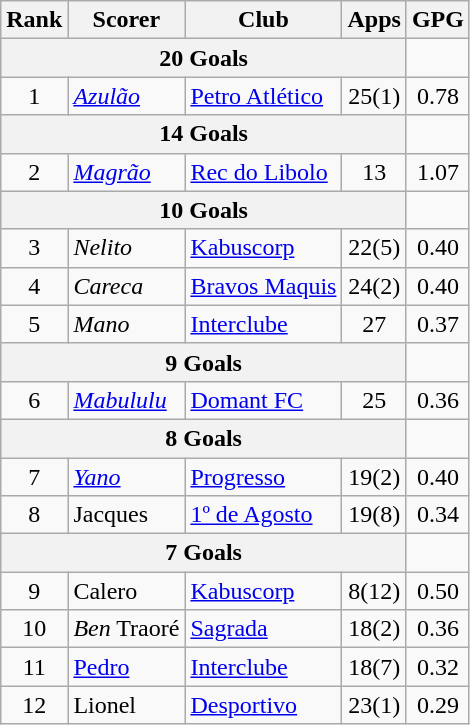<table class="wikitable" style="text-align:center">
<tr>
<th>Rank</th>
<th>Scorer</th>
<th>Club</th>
<th>Apps</th>
<th>GPG</th>
</tr>
<tr>
<th colspan="4">20 Goals</th>
</tr>
<tr>
<td>1</td>
<td align="left"> <em><a href='#'>Azulão</a></em></td>
<td align="left"><a href='#'>Petro Atlético</a></td>
<td>25(1)</td>
<td>0.78</td>
</tr>
<tr>
<th colspan="4">14 Goals</th>
</tr>
<tr>
<td>2</td>
<td align="left"> <em><a href='#'>Magrão</a></em></td>
<td align="left"><a href='#'>Rec do Libolo</a></td>
<td>13</td>
<td>1.07</td>
</tr>
<tr>
<th colspan="4">10 Goals</th>
</tr>
<tr>
<td>3</td>
<td align="left"> <em>Nelito</em></td>
<td align="left"><a href='#'>Kabuscorp</a></td>
<td>22(5)</td>
<td>0.40</td>
</tr>
<tr>
<td>4</td>
<td align="left"> <em>Careca</em></td>
<td align="left"><a href='#'>Bravos Maquis</a></td>
<td>24(2)</td>
<td>0.40</td>
</tr>
<tr>
<td>5</td>
<td align="left"> <em>Mano</em></td>
<td align="left"><a href='#'>Interclube</a></td>
<td>27</td>
<td>0.37</td>
</tr>
<tr>
<th colspan="4">9 Goals</th>
</tr>
<tr>
<td>6</td>
<td align="left"> <em><a href='#'>Mabululu</a></em></td>
<td align="left"><a href='#'>Domant FC</a></td>
<td>25</td>
<td>0.36</td>
</tr>
<tr>
<th colspan="4">8 Goals</th>
</tr>
<tr>
<td>7</td>
<td align="left"> <em><a href='#'>Yano</a></em></td>
<td align="left"><a href='#'>Progresso</a></td>
<td>19(2)</td>
<td>0.40</td>
</tr>
<tr>
<td>8</td>
<td align="left"> Jacques</td>
<td align="left"><a href='#'>1º de Agosto</a></td>
<td>19(8)</td>
<td>0.34</td>
</tr>
<tr>
<th colspan="4">7 Goals</th>
</tr>
<tr>
<td>9</td>
<td align="left"> Calero</td>
<td align="left"><a href='#'>Kabuscorp</a></td>
<td>8(12)</td>
<td>0.50</td>
</tr>
<tr>
<td>10</td>
<td align="left"> <em>Ben</em> Traoré</td>
<td align="left"><a href='#'>Sagrada</a></td>
<td>18(2)</td>
<td>0.36</td>
</tr>
<tr>
<td>11</td>
<td align="left"> <a href='#'>Pedro</a></td>
<td align="left"><a href='#'>Interclube</a></td>
<td>18(7)</td>
<td>0.32</td>
</tr>
<tr>
<td>12</td>
<td align="left"> Lionel</td>
<td align="left"><a href='#'>Desportivo</a></td>
<td>23(1)</td>
<td>0.29</td>
</tr>
</table>
